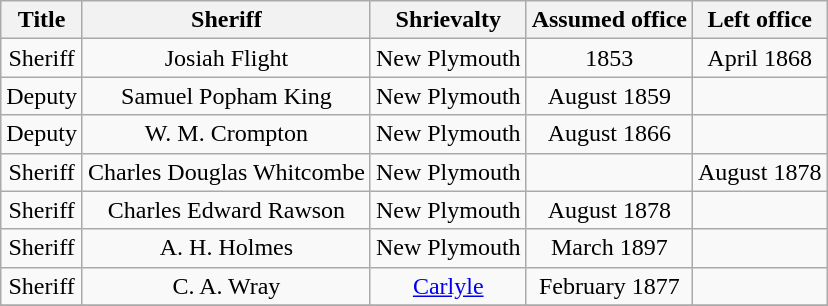<table class="wikitable plainrowheaders" style="text-align:center;">
<tr>
<th>Title</th>
<th>Sheriff</th>
<th>Shrievalty</th>
<th>Assumed office</th>
<th>Left office</th>
</tr>
<tr>
<td>Sheriff</td>
<td>Josiah Flight</td>
<td>New Plymouth</td>
<td>1853</td>
<td>April 1868</td>
</tr>
<tr>
<td>Deputy</td>
<td>Samuel Popham King</td>
<td>New Plymouth</td>
<td>August 1859</td>
<td></td>
</tr>
<tr>
<td>Deputy</td>
<td>W. M. Crompton</td>
<td>New Plymouth</td>
<td>August 1866</td>
<td></td>
</tr>
<tr>
<td>Sheriff</td>
<td>Charles Douglas Whitcombe</td>
<td>New Plymouth</td>
<td></td>
<td>August 1878</td>
</tr>
<tr>
<td>Sheriff</td>
<td>Charles Edward Rawson</td>
<td>New Plymouth</td>
<td>August 1878</td>
<td></td>
</tr>
<tr>
<td>Sheriff</td>
<td>A. H. Holmes</td>
<td>New Plymouth</td>
<td>March 1897</td>
<td></td>
</tr>
<tr>
<td>Sheriff</td>
<td>C. A. Wray</td>
<td><a href='#'>Carlyle</a></td>
<td>February 1877</td>
<td></td>
</tr>
<tr>
</tr>
</table>
